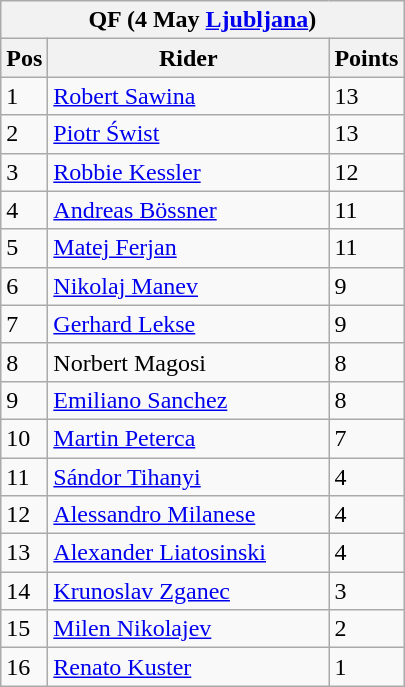<table class="wikitable">
<tr>
<th colspan="6">QF (4 May  <a href='#'>Ljubljana</a>)</th>
</tr>
<tr>
<th width=20>Pos</th>
<th width=180>Rider</th>
<th width=40>Points</th>
</tr>
<tr>
<td>1</td>
<td style="text-align:left;"> <a href='#'>Robert Sawina</a></td>
<td>13</td>
</tr>
<tr>
<td>2</td>
<td style="text-align:left;"> <a href='#'>Piotr Świst</a></td>
<td>13</td>
</tr>
<tr>
<td>3</td>
<td style="text-align:left;"> <a href='#'>Robbie Kessler</a></td>
<td>12</td>
</tr>
<tr>
<td>4</td>
<td style="text-align:left;"> <a href='#'>Andreas Bössner</a></td>
<td>11</td>
</tr>
<tr>
<td>5</td>
<td style="text-align:left;"> <a href='#'>Matej Ferjan</a></td>
<td>11</td>
</tr>
<tr>
<td>6</td>
<td style="text-align:left;"> <a href='#'>Nikolaj Manev</a></td>
<td>9</td>
</tr>
<tr>
<td>7</td>
<td style="text-align:left;"> <a href='#'>Gerhard Lekse</a></td>
<td>9</td>
</tr>
<tr>
<td>8</td>
<td style="text-align:left;"> Norbert Magosi</td>
<td>8</td>
</tr>
<tr>
<td>9</td>
<td style="text-align:left;"> <a href='#'>Emiliano Sanchez</a></td>
<td>8</td>
</tr>
<tr>
<td>10</td>
<td style="text-align:left;"> <a href='#'>Martin Peterca</a></td>
<td>7</td>
</tr>
<tr>
<td>11</td>
<td style="text-align:left;"> <a href='#'>Sándor Tihanyi</a></td>
<td>4</td>
</tr>
<tr>
<td>12</td>
<td style="text-align:left;"> <a href='#'>Alessandro Milanese</a></td>
<td>4</td>
</tr>
<tr>
<td>13</td>
<td style="text-align:left;"> <a href='#'>Alexander Liatosinski</a></td>
<td>4</td>
</tr>
<tr>
<td>14</td>
<td style="text-align:left;"> <a href='#'>Krunoslav Zganec</a></td>
<td>3</td>
</tr>
<tr>
<td>15</td>
<td style="text-align:left;"> <a href='#'>Milen Nikolajev</a></td>
<td>2</td>
</tr>
<tr>
<td>16</td>
<td style="text-align:left;"> <a href='#'>Renato Kuster</a></td>
<td>1</td>
</tr>
</table>
